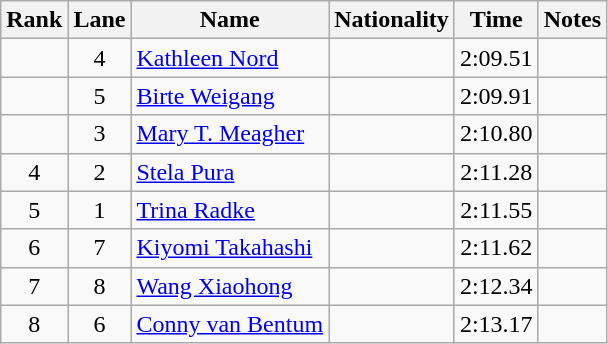<table class="wikitable sortable" style="text-align:center">
<tr>
<th>Rank</th>
<th>Lane</th>
<th>Name</th>
<th>Nationality</th>
<th>Time</th>
<th>Notes</th>
</tr>
<tr>
<td></td>
<td>4</td>
<td align=left><a href='#'>Kathleen Nord</a></td>
<td align=left></td>
<td>2:09.51</td>
<td></td>
</tr>
<tr>
<td></td>
<td>5</td>
<td align=left><a href='#'>Birte Weigang</a></td>
<td align=left></td>
<td>2:09.91</td>
<td></td>
</tr>
<tr>
<td></td>
<td>3</td>
<td align=left><a href='#'>Mary T. Meagher</a></td>
<td align=left></td>
<td>2:10.80</td>
<td></td>
</tr>
<tr>
<td>4</td>
<td>2</td>
<td align=left><a href='#'>Stela Pura</a></td>
<td align=left></td>
<td>2:11.28</td>
<td></td>
</tr>
<tr>
<td>5</td>
<td>1</td>
<td align=left><a href='#'>Trina Radke</a></td>
<td align=left></td>
<td>2:11.55</td>
<td></td>
</tr>
<tr>
<td>6</td>
<td>7</td>
<td align=left><a href='#'>Kiyomi Takahashi</a></td>
<td align=left></td>
<td>2:11.62</td>
<td></td>
</tr>
<tr>
<td>7</td>
<td>8</td>
<td align=left><a href='#'>Wang Xiaohong</a></td>
<td align=left></td>
<td>2:12.34</td>
<td></td>
</tr>
<tr>
<td>8</td>
<td>6</td>
<td align=left><a href='#'>Conny van Bentum</a></td>
<td align=left></td>
<td>2:13.17</td>
<td></td>
</tr>
</table>
